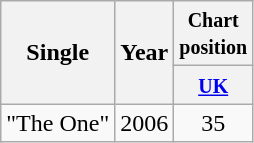<table class="wikitable">
<tr>
<th rowspan="2">Single</th>
<th rowspan="2">Year</th>
<th><small>Chart position</small></th>
</tr>
<tr>
<th width="45"><small><a href='#'>UK</a></small></th>
</tr>
<tr>
<td>"The One"</td>
<td>2006</td>
<td style="text-align:center;">35</td>
</tr>
</table>
